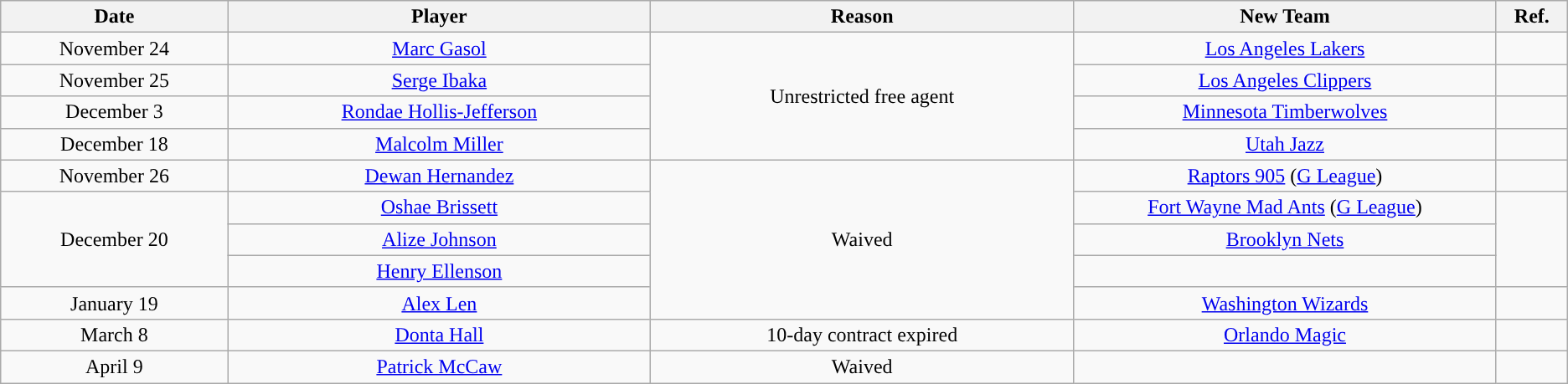<table class="wikitable sortable sortable" style="text-align: center">
<tr>
<th width="5%">Date</th>
<th width="10%">Player</th>
<th width="10%">Reason</th>
<th width="10%">New Team</th>
<th class="unsortable" width="1%">Ref.</th>
</tr>
<tr>
<td>November 24</td>
<td><a href='#'>Marc Gasol</a></td>
<td rowspan="4">Unrestricted free agent</td>
<td><a href='#'>Los Angeles Lakers</a></td>
<td></td>
</tr>
<tr>
<td>November 25</td>
<td><a href='#'>Serge Ibaka</a></td>
<td><a href='#'>Los Angeles Clippers</a></td>
<td></td>
</tr>
<tr>
<td>December 3</td>
<td><a href='#'>Rondae Hollis-Jefferson</a></td>
<td><a href='#'>Minnesota Timberwolves</a></td>
<td></td>
</tr>
<tr>
<td>December 18</td>
<td><a href='#'>Malcolm Miller</a></td>
<td><a href='#'>Utah Jazz</a></td>
<td></td>
</tr>
<tr>
<td>November 26</td>
<td><a href='#'>Dewan Hernandez</a></td>
<td rowspan="5">Waived</td>
<td><a href='#'>Raptors 905</a> (<a href='#'>G League</a>)</td>
<td></td>
</tr>
<tr>
<td rowspan="3">December 20</td>
<td><a href='#'>Oshae Brissett</a></td>
<td><a href='#'>Fort Wayne Mad Ants</a> (<a href='#'>G League</a>)</td>
<td rowspan="3"></td>
</tr>
<tr>
<td><a href='#'>Alize Johnson</a></td>
<td><a href='#'>Brooklyn Nets</a></td>
</tr>
<tr>
<td><a href='#'>Henry Ellenson</a></td>
<td></td>
</tr>
<tr>
<td>January 19</td>
<td><a href='#'>Alex Len</a></td>
<td><a href='#'>Washington Wizards</a></td>
<td></td>
</tr>
<tr>
<td>March 8</td>
<td><a href='#'>Donta Hall</a></td>
<td>10-day contract expired</td>
<td><a href='#'>Orlando Magic</a></td>
<td></td>
</tr>
<tr>
<td>April 9</td>
<td><a href='#'>Patrick McCaw</a></td>
<td>Waived</td>
<td></td>
<td></td>
</tr>
</table>
